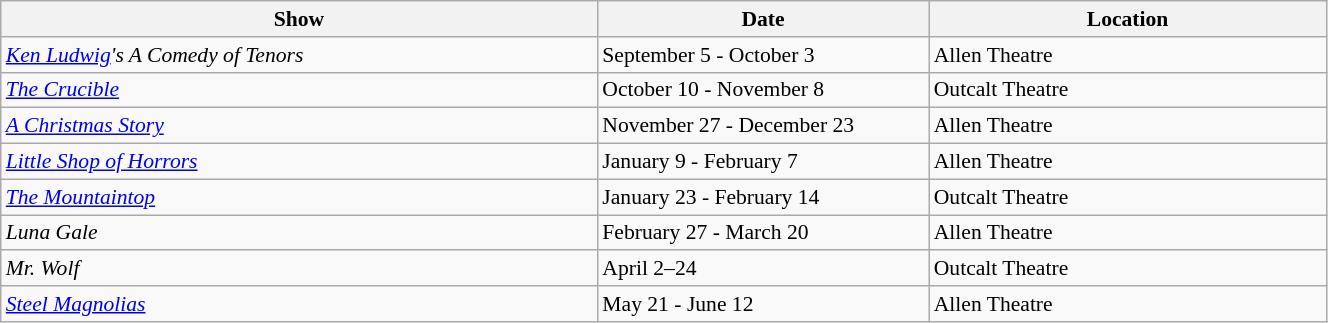<table class="wikitable" style="font-size:90%; width:70%">
<tr>
<th style="width:45%;">Show</th>
<th style="width:25%;">Date</th>
<th style="width:30%;">Location</th>
</tr>
<tr>
<td><em><a href='#'>Ken Ludwig</a>'s A Comedy of Tenors</em></td>
<td>September 5 - October 3</td>
<td>Allen Theatre</td>
</tr>
<tr>
<td><em><a href='#'>The Crucible</a></em></td>
<td>October 10 - November 8</td>
<td>Outcalt Theatre</td>
</tr>
<tr>
<td><em><a href='#'>A Christmas Story</a></em></td>
<td>November 27 - December 23</td>
<td>Allen Theatre</td>
</tr>
<tr>
<td><em><a href='#'>Little Shop of Horrors</a></em></td>
<td>January 9 - February 7</td>
<td>Allen Theatre</td>
</tr>
<tr>
<td><em><a href='#'>The Mountaintop</a></em></td>
<td>January 23 - February 14</td>
<td>Outcalt Theatre</td>
</tr>
<tr>
<td><em>Luna Gale</em></td>
<td>February 27 - March 20</td>
<td>Allen Theatre</td>
</tr>
<tr>
<td><em>Mr. Wolf</em></td>
<td>April 2–24</td>
<td>Outcalt Theatre</td>
</tr>
<tr>
<td><em><a href='#'>Steel Magnolias</a></em></td>
<td>May 21 - June 12</td>
<td>Allen Theatre</td>
</tr>
</table>
